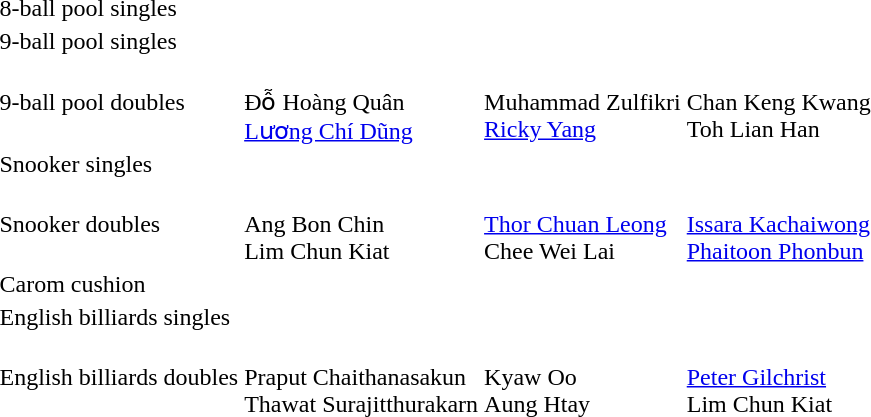<table>
<tr>
<td>8-ball pool singles</td>
<td></td>
<td></td>
<td></td>
</tr>
<tr>
<td>9-ball pool singles</td>
<td></td>
<td></td>
<td></td>
</tr>
<tr>
<td>9-ball pool doubles</td>
<td> <br> Đỗ Hoàng Quân <br> <a href='#'>Lương Chí Dũng</a></td>
<td> <br> Muhammad Zulfikri <br> <a href='#'>Ricky Yang</a></td>
<td> <br> Chan Keng Kwang <br> Toh Lian Han</td>
</tr>
<tr>
<td>Snooker singles</td>
<td></td>
<td></td>
<td></td>
</tr>
<tr>
<td>Snooker doubles</td>
<td> <br> Ang Bon Chin <br> Lim Chun Kiat</td>
<td> <br> <a href='#'>Thor Chuan Leong</a> <br> Chee Wei Lai</td>
<td> <br> <a href='#'>Issara Kachaiwong</a> <br> <a href='#'>Phaitoon Phonbun</a></td>
</tr>
<tr>
<td>Carom cushion</td>
<td></td>
<td></td>
<td></td>
</tr>
<tr>
<td>English billiards singles</td>
<td></td>
<td></td>
<td></td>
</tr>
<tr>
<td>English billiards doubles</td>
<td> <br> Praput Chaithanasakun <br> Thawat Surajitthurakarn</td>
<td> <br> Kyaw Oo <br> Aung Htay</td>
<td> <br> <a href='#'>Peter Gilchrist</a> <br> Lim Chun Kiat</td>
</tr>
</table>
